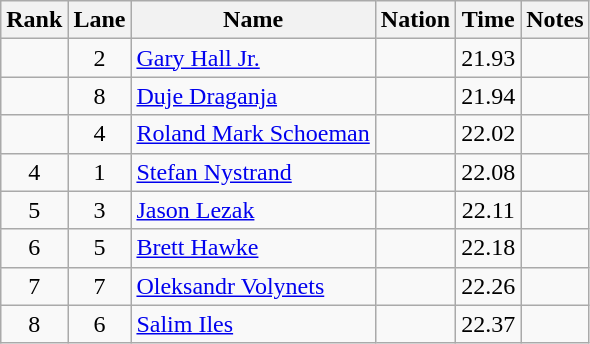<table class="wikitable sortable" style="text-align:center">
<tr>
<th>Rank</th>
<th>Lane</th>
<th>Name</th>
<th>Nation</th>
<th>Time</th>
<th>Notes</th>
</tr>
<tr>
<td></td>
<td>2</td>
<td align=left><a href='#'>Gary Hall Jr.</a></td>
<td align=left></td>
<td>21.93</td>
<td></td>
</tr>
<tr>
<td></td>
<td>8</td>
<td align=left><a href='#'>Duje Draganja</a></td>
<td align=left></td>
<td>21.94</td>
<td></td>
</tr>
<tr>
<td></td>
<td>4</td>
<td align=left><a href='#'>Roland Mark Schoeman</a></td>
<td align=left></td>
<td>22.02</td>
<td></td>
</tr>
<tr>
<td>4</td>
<td>1</td>
<td align=left><a href='#'>Stefan Nystrand</a></td>
<td align=left></td>
<td>22.08</td>
<td></td>
</tr>
<tr>
<td>5</td>
<td>3</td>
<td align=left><a href='#'>Jason Lezak</a></td>
<td align=left></td>
<td>22.11</td>
<td></td>
</tr>
<tr>
<td>6</td>
<td>5</td>
<td align=left><a href='#'>Brett Hawke</a></td>
<td align=left></td>
<td>22.18</td>
<td></td>
</tr>
<tr>
<td>7</td>
<td>7</td>
<td align=left><a href='#'>Oleksandr Volynets</a></td>
<td align=left></td>
<td>22.26</td>
<td></td>
</tr>
<tr>
<td>8</td>
<td>6</td>
<td align=left><a href='#'>Salim Iles</a></td>
<td align=left></td>
<td>22.37</td>
<td></td>
</tr>
</table>
